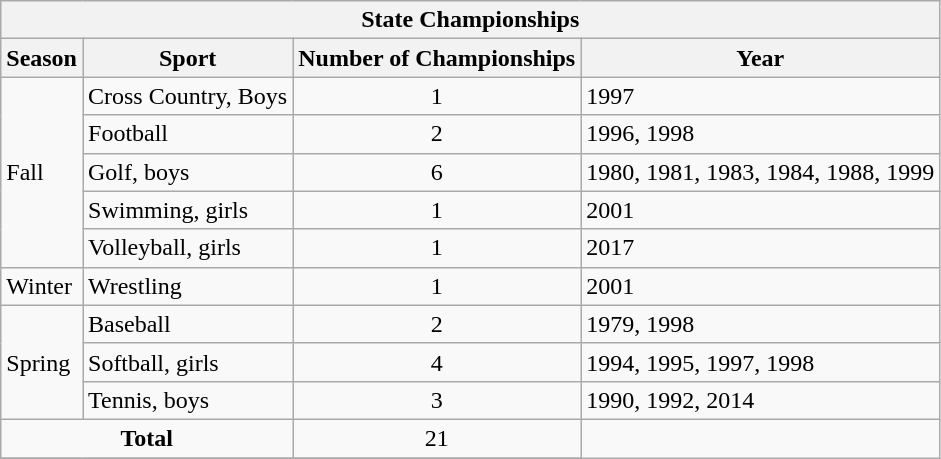<table class="wikitable">
<tr>
<th colspan=4>State Championships</th>
</tr>
<tr>
<th>Season</th>
<th>Sport</th>
<th>Number of Championships</th>
<th>Year</th>
</tr>
<tr>
<td rowspan=5>Fall</td>
<td>Cross Country, Boys</td>
<td align="center">1</td>
<td>1997</td>
</tr>
<tr>
<td>Football</td>
<td align="center">2</td>
<td>1996, 1998</td>
</tr>
<tr>
<td>Golf, boys</td>
<td align="center">6</td>
<td>1980, 1981, 1983, 1984, 1988, 1999</td>
</tr>
<tr>
<td>Swimming, girls</td>
<td align="center">1</td>
<td>2001</td>
</tr>
<tr>
<td>Volleyball, girls</td>
<td align="center">1</td>
<td>2017</td>
</tr>
<tr>
<td rowspan=1>Winter</td>
<td>Wrestling</td>
<td align="center">1</td>
<td>2001</td>
</tr>
<tr>
<td rowspan=3>Spring</td>
<td>Baseball</td>
<td align="center">2</td>
<td>1979, 1998</td>
</tr>
<tr>
<td>Softball, girls</td>
<td align="center">4</td>
<td>1994, 1995, 1997, 1998</td>
</tr>
<tr>
<td>Tennis, boys</td>
<td align="center">3</td>
<td>1990, 1992, 2014</td>
</tr>
<tr>
<td align="center" colspan=2><strong>Total</strong></td>
<td align="center">21</td>
</tr>
<tr>
</tr>
</table>
